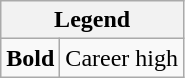<table class="wikitable mw-collapsible">
<tr>
<th colspan="2">Legend</th>
</tr>
<tr>
<td><strong>Bold</strong></td>
<td>Career high</td>
</tr>
</table>
